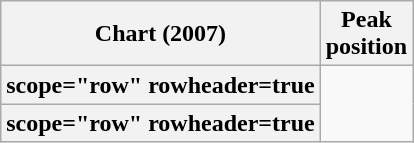<table class="wikitable sortable plainrowheaders">
<tr>
<th>Chart (2007)</th>
<th>Peak<br>position</th>
</tr>
<tr>
<th>scope="row" rowheader=true</th>
</tr>
<tr>
<th>scope="row" rowheader=true</th>
</tr>
</table>
